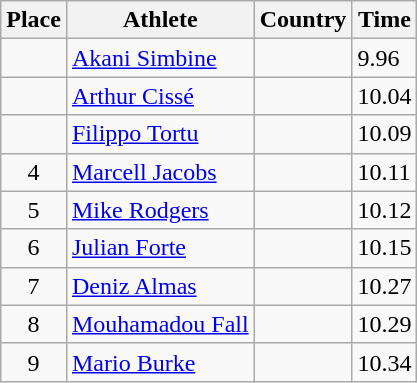<table class="wikitable mw-datatable sortable">
<tr>
<th>Place</th>
<th>Athlete</th>
<th>Country</th>
<th>Time</th>
</tr>
<tr>
<td align=center></td>
<td><a href='#'>Akani Simbine</a></td>
<td></td>
<td>9.96</td>
</tr>
<tr>
<td align=center></td>
<td><a href='#'>Arthur Cissé</a></td>
<td></td>
<td>10.04</td>
</tr>
<tr>
<td align=center></td>
<td><a href='#'>Filippo Tortu</a></td>
<td></td>
<td>10.09</td>
</tr>
<tr>
<td align=center>4</td>
<td><a href='#'>Marcell Jacobs</a></td>
<td></td>
<td>10.11</td>
</tr>
<tr>
<td align=center>5</td>
<td><a href='#'>Mike Rodgers</a></td>
<td></td>
<td>10.12</td>
</tr>
<tr>
<td align=center>6</td>
<td><a href='#'>Julian Forte</a></td>
<td></td>
<td>10.15</td>
</tr>
<tr>
<td align=center>7</td>
<td><a href='#'>Deniz Almas</a></td>
<td></td>
<td>10.27</td>
</tr>
<tr>
<td align=center>8</td>
<td><a href='#'>Mouhamadou Fall</a></td>
<td></td>
<td>10.29</td>
</tr>
<tr>
<td align=center>9</td>
<td><a href='#'>Mario Burke</a></td>
<td></td>
<td>10.34</td>
</tr>
</table>
